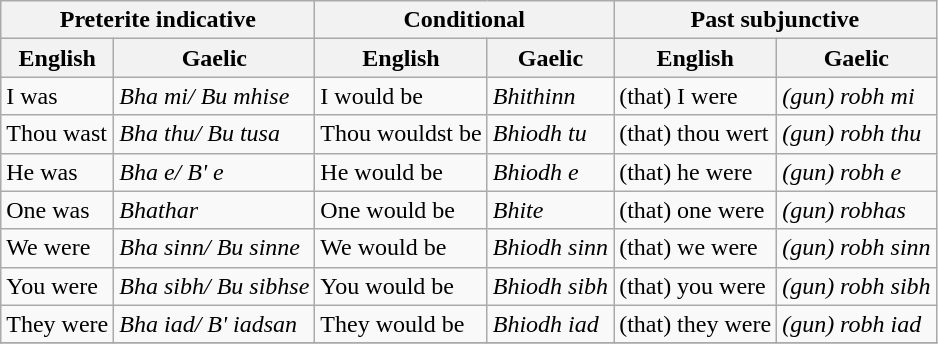<table class="wikitable">
<tr>
<th colspan=2>Preterite indicative</th>
<th colspan=2>Conditional</th>
<th colspan=2>Past subjunctive</th>
</tr>
<tr>
<th>English</th>
<th>Gaelic</th>
<th>English</th>
<th>Gaelic</th>
<th>English</th>
<th>Gaelic</th>
</tr>
<tr>
<td>I was</td>
<td><em>Bha mi/ Bu mhise</em></td>
<td>I would be</td>
<td><em>Bhithinn</em></td>
<td>(that) I were</td>
<td><em>(gun) robh mi</em></td>
</tr>
<tr>
<td>Thou wast</td>
<td><em>Bha thu/ Bu tusa</em></td>
<td>Thou wouldst be</td>
<td><em>Bhiodh tu</em></td>
<td>(that) thou wert</td>
<td><em>(gun) robh thu</em></td>
</tr>
<tr>
<td>He was</td>
<td><em>Bha e/ B' e</em></td>
<td>He would be</td>
<td><em>Bhiodh e</em></td>
<td>(that) he were</td>
<td><em>(gun) robh e</em></td>
</tr>
<tr>
<td>One was</td>
<td><em>Bhathar</em></td>
<td>One would be</td>
<td><em>Bhite</em></td>
<td>(that) one were</td>
<td><em>(gun) robhas</em></td>
</tr>
<tr>
<td>We were</td>
<td><em>Bha sinn/ Bu sinne</em></td>
<td>We would be</td>
<td><em>Bhiodh sinn</em></td>
<td>(that) we were</td>
<td><em>(gun) robh sinn</em></td>
</tr>
<tr>
<td>You were</td>
<td><em>Bha sibh/ Bu sibhse</em></td>
<td>You would be</td>
<td><em>Bhiodh sibh</em></td>
<td>(that) you were</td>
<td><em>(gun) robh sibh</em></td>
</tr>
<tr>
<td>They were</td>
<td><em>Bha iad/ B' iadsan</em></td>
<td>They would be</td>
<td><em>Bhiodh iad</em></td>
<td>(that) they were</td>
<td><em>(gun) robh iad</em></td>
</tr>
<tr>
</tr>
</table>
